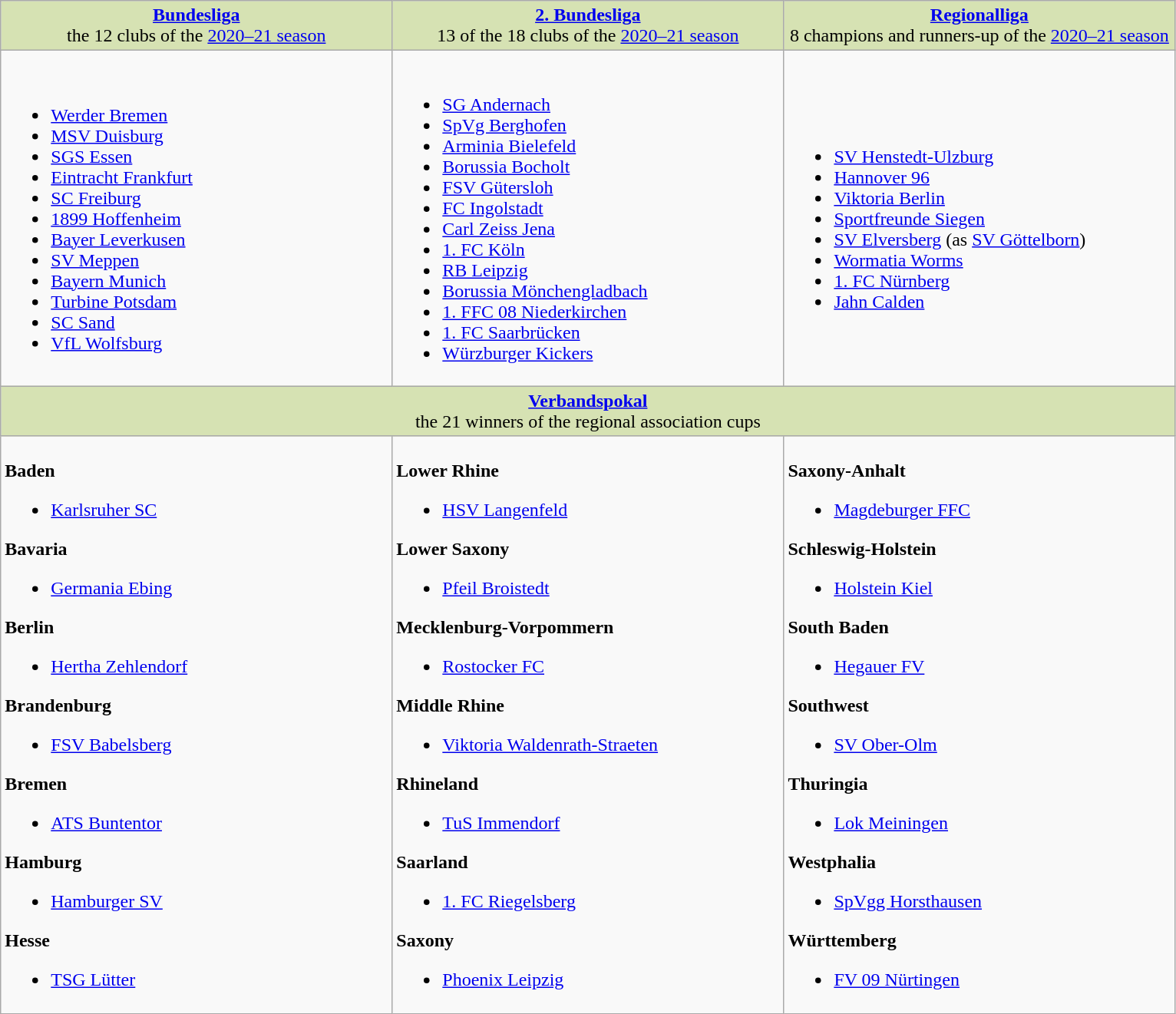<table class="wikitable toptextcells">
<tr style="background-color:#d6e2b3; text-align:center">
<td style="width:33%"><strong><a href='#'>Bundesliga</a></strong><br>the 12 clubs of the <a href='#'>2020–21 season</a></td>
<td style="width:33%"><strong><a href='#'>2. Bundesliga</a></strong><br>13 of the 18 clubs of the <a href='#'>2020–21 season</a></td>
<td style="width:33%"><strong><a href='#'>Regionalliga</a></strong><br>8 champions and runners-up of the <a href='#'>2020–21 season</a></td>
</tr>
<tr>
<td><br><ul><li><a href='#'>Werder Bremen</a></li><li><a href='#'>MSV Duisburg</a></li><li><a href='#'>SGS Essen</a></li><li><a href='#'>Eintracht Frankfurt</a></li><li><a href='#'>SC Freiburg</a></li><li><a href='#'>1899 Hoffenheim</a></li><li><a href='#'>Bayer Leverkusen</a></li><li><a href='#'>SV Meppen</a></li><li><a href='#'>Bayern Munich</a></li><li><a href='#'>Turbine Potsdam</a></li><li><a href='#'>SC Sand</a></li><li><a href='#'>VfL Wolfsburg</a></li></ul></td>
<td><br><ul><li><a href='#'>SG Andernach</a></li><li><a href='#'>SpVg Berghofen</a></li><li><a href='#'>Arminia Bielefeld</a></li><li><a href='#'>Borussia Bocholt</a></li><li><a href='#'>FSV Gütersloh</a></li><li><a href='#'>FC Ingolstadt</a></li><li><a href='#'>Carl Zeiss Jena</a></li><li><a href='#'>1. FC Köln</a></li><li><a href='#'>RB Leipzig</a></li><li><a href='#'>Borussia Mönchengladbach</a></li><li><a href='#'>1. FFC 08 Niederkirchen</a></li><li><a href='#'>1. FC Saarbrücken</a></li><li><a href='#'>Würzburger Kickers</a></li></ul></td>
<td><br><ul><li><a href='#'>SV Henstedt-Ulzburg</a></li><li><a href='#'>Hannover 96</a></li><li><a href='#'>Viktoria Berlin</a></li><li><a href='#'>Sportfreunde Siegen</a></li><li><a href='#'>SV Elversberg</a> (as <a href='#'>SV Göttelborn</a>)</li><li><a href='#'>Wormatia Worms</a></li><li><a href='#'>1. FC Nürnberg</a></li><li><a href='#'>Jahn Calden</a></li></ul></td>
</tr>
<tr style="background-color:#d6e2b3; text-align:center">
<td colspan="3"><strong><a href='#'>Verbandspokal</a></strong><br>the 21 winners of the regional association cups</td>
</tr>
<tr>
<td><br><strong>Baden</strong><ul><li><a href='#'>Karlsruher SC</a></li></ul><strong>Bavaria</strong><ul><li><a href='#'>Germania Ebing</a></li></ul><strong>Berlin</strong><ul><li><a href='#'>Hertha Zehlendorf</a></li></ul><strong>Brandenburg</strong><ul><li><a href='#'>FSV Babelsberg</a></li></ul><strong>Bremen</strong><ul><li><a href='#'>ATS Buntentor</a></li></ul><strong>Hamburg</strong><ul><li><a href='#'>Hamburger SV</a></li></ul><strong>Hesse</strong><ul><li><a href='#'>TSG Lütter</a></li></ul></td>
<td><br><strong>Lower Rhine</strong><ul><li><a href='#'>HSV Langenfeld</a></li></ul><strong>Lower Saxony</strong><ul><li><a href='#'>Pfeil Broistedt</a></li></ul><strong>Mecklenburg-Vorpommern</strong><ul><li><a href='#'>Rostocker FC</a></li></ul><strong>Middle Rhine</strong><ul><li><a href='#'>Viktoria Waldenrath-Straeten</a></li></ul><strong>Rhineland</strong><ul><li><a href='#'>TuS Immendorf</a></li></ul><strong>Saarland</strong><ul><li><a href='#'>1. FC Riegelsberg</a></li></ul><strong>Saxony</strong><ul><li><a href='#'>Phoenix Leipzig</a></li></ul></td>
<td><br><strong>Saxony-Anhalt</strong><ul><li><a href='#'>Magdeburger FFC</a></li></ul><strong>Schleswig-Holstein</strong><ul><li><a href='#'>Holstein Kiel</a></li></ul><strong>South Baden</strong><ul><li><a href='#'>Hegauer FV</a></li></ul><strong>Southwest</strong><ul><li><a href='#'>SV Ober-Olm</a></li></ul><strong>Thuringia</strong><ul><li><a href='#'>Lok Meiningen</a></li></ul><strong>Westphalia</strong><ul><li><a href='#'>SpVgg Horsthausen</a></li></ul><strong>Württemberg</strong><ul><li><a href='#'>FV 09 Nürtingen</a></li></ul></td>
</tr>
</table>
